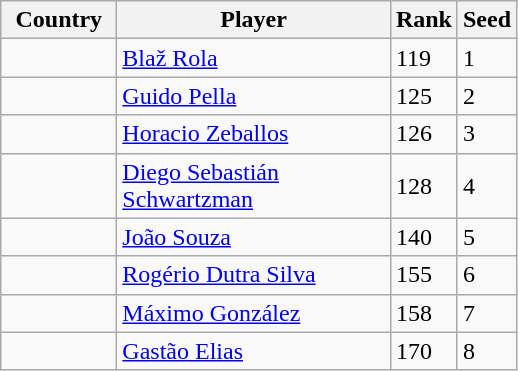<table class="sortable wikitable">
<tr>
<th width="70">Country</th>
<th width="175">Player</th>
<th>Rank</th>
<th>Seed</th>
</tr>
<tr>
<td></td>
<td><a href='#'>Blaž Rola</a></td>
<td>119</td>
<td>1</td>
</tr>
<tr>
<td></td>
<td><a href='#'>Guido Pella</a></td>
<td>125</td>
<td>2</td>
</tr>
<tr>
<td></td>
<td><a href='#'>Horacio Zeballos</a></td>
<td>126</td>
<td>3</td>
</tr>
<tr>
<td></td>
<td><a href='#'>Diego Sebastián Schwartzman</a></td>
<td>128</td>
<td>4</td>
</tr>
<tr>
<td></td>
<td><a href='#'>João Souza</a></td>
<td>140</td>
<td>5</td>
</tr>
<tr>
<td></td>
<td><a href='#'>Rogério Dutra Silva</a></td>
<td>155</td>
<td>6</td>
</tr>
<tr>
<td></td>
<td><a href='#'>Máximo González</a></td>
<td>158</td>
<td>7</td>
</tr>
<tr>
<td></td>
<td><a href='#'>Gastão Elias</a></td>
<td>170</td>
<td>8</td>
</tr>
</table>
